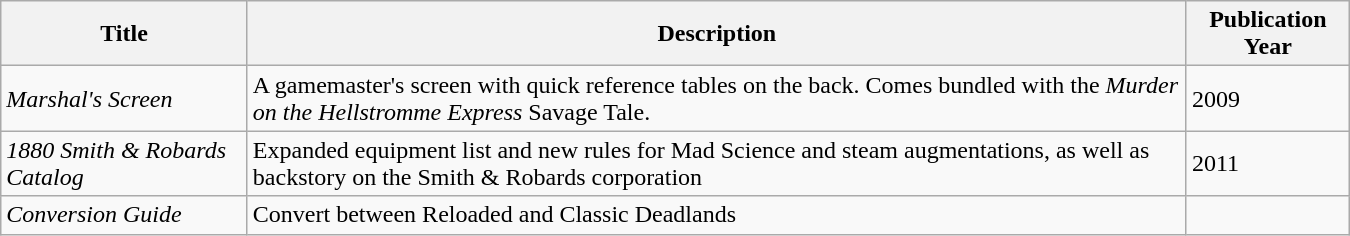<table class="wikitable" style="width: 900px">
<tr>
<th>Title</th>
<th>Description</th>
<th>Publication Year</th>
</tr>
<tr>
<td><em>Marshal's Screen</em></td>
<td>A gamemaster's screen with quick reference tables on the back. Comes bundled with the <em>Murder on the Hellstromme Express</em> Savage Tale.</td>
<td>2009</td>
</tr>
<tr>
<td><em>1880 Smith & Robards Catalog</em></td>
<td>Expanded equipment list and new rules for Mad Science and steam augmentations, as well as backstory on the Smith & Robards corporation</td>
<td>2011</td>
</tr>
<tr>
<td><em>Conversion Guide</em></td>
<td>Convert between Reloaded and Classic Deadlands</td>
<td></td>
</tr>
</table>
